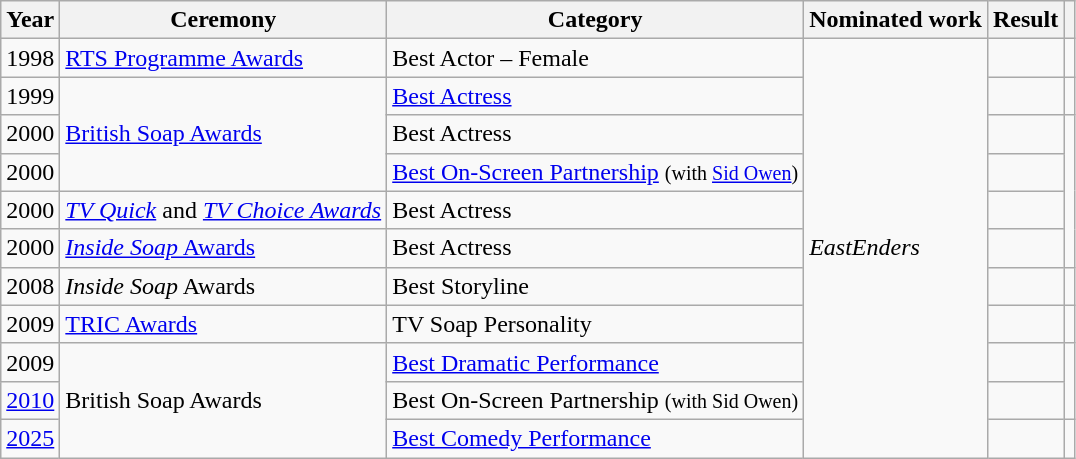<table class="wikitable">
<tr>
<th>Year</th>
<th>Ceremony</th>
<th>Category</th>
<th>Nominated work</th>
<th>Result</th>
<th></th>
</tr>
<tr>
<td>1998</td>
<td><a href='#'>RTS Programme Awards</a></td>
<td>Best Actor – Female</td>
<td rowspan="12"><em>EastEnders</em></td>
<td></td>
<td align="center"></td>
</tr>
<tr>
<td>1999</td>
<td rowspan="3"><a href='#'>British Soap Awards</a></td>
<td><a href='#'>Best Actress</a></td>
<td></td>
<td align="center"></td>
</tr>
<tr>
<td>2000</td>
<td>Best Actress</td>
<td></td>
<td rowspan="4" align="center"></td>
</tr>
<tr>
<td>2000</td>
<td><a href='#'>Best On-Screen Partnership</a> <small>(with <a href='#'>Sid Owen</a>)</small></td>
<td></td>
</tr>
<tr>
<td>2000</td>
<td><em><a href='#'>TV Quick</a></em> and <em><a href='#'>TV Choice Awards</a></em></td>
<td>Best Actress</td>
<td></td>
</tr>
<tr>
<td>2000</td>
<td><a href='#'><em>Inside Soap</em> Awards</a></td>
<td>Best Actress</td>
<td></td>
</tr>
<tr>
<td>2008</td>
<td><em>Inside Soap</em> Awards</td>
<td>Best Storyline</td>
<td></td>
<td align="center"></td>
</tr>
<tr>
<td>2009</td>
<td><a href='#'>TRIC Awards</a></td>
<td>TV Soap Personality</td>
<td></td>
<td align="center"></td>
</tr>
<tr>
<td>2009</td>
<td rowspan="3">British Soap Awards</td>
<td><a href='#'>Best Dramatic Performance</a></td>
<td></td>
<td rowspan="2" align="center"></td>
</tr>
<tr>
<td><a href='#'>2010</a></td>
<td>Best On-Screen Partnership <small>(with Sid Owen)</small></td>
<td></td>
</tr>
<tr>
<td><a href='#'>2025</a></td>
<td><a href='#'>Best Comedy Performance</a></td>
<td></td>
<td align="center"></td>
</tr>
</table>
